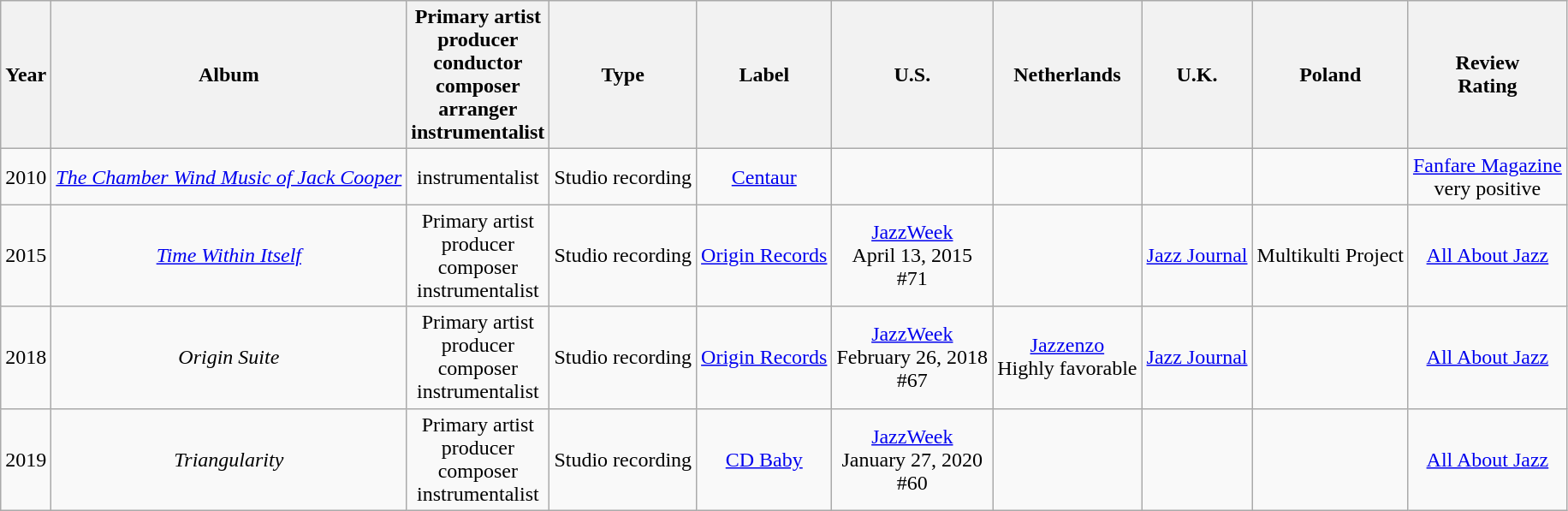<table class="wikitable">
<tr>
<th>Year</th>
<th>Album</th>
<th>Primary artist<br>producer<br>conductor<br>composer<br>arranger<br>instrumentalist</th>
<th>Type</th>
<th>Label</th>
<th>U.S.</th>
<th>Netherlands</th>
<th>U.K.</th>
<th>Poland</th>
<th>Review<br>Rating</th>
</tr>
<tr>
<td>2010</td>
<td align="center"><em><a href='#'>The Chamber Wind Music of Jack Cooper</a></em></td>
<td align="center">instrumentalist</td>
<td>Studio recording</td>
<td align="center"><a href='#'>Centaur</a></td>
<td></td>
<td></td>
<td></td>
<td></td>
<td align="center"><a href='#'>Fanfare Magazine</a><br>very positive</td>
</tr>
<tr>
<td>2015</td>
<td align="center"><em><a href='#'>Time Within Itself</a></em></td>
<td align="center">Primary artist<br>producer<br>composer<br>instrumentalist</td>
<td>Studio recording</td>
<td align="center"><a href='#'>Origin Records</a></td>
<td align="center"><a href='#'>JazzWeek</a><br>April 13, 2015<br>#71</td>
<td></td>
<td align="center"><a href='#'>Jazz Journal</a><br></td>
<td align="center">Multikulti Project<br></td>
<td align="center"><a href='#'>All About Jazz</a><br></td>
</tr>
<tr>
<td>2018</td>
<td align="center"><em>Origin Suite</em></td>
<td align="center">Primary artist<br>producer<br>composer<br>instrumentalist</td>
<td>Studio recording</td>
<td align="center"><a href='#'>Origin Records</a></td>
<td align="center"><a href='#'>JazzWeek</a><br>February 26, 2018<br>#67</td>
<td align="center"><a href='#'>Jazzenzo</a><br>Highly favorable</td>
<td align="center"><a href='#'>Jazz Journal</a><br></td>
<td></td>
<td align="center"><a href='#'>All About Jazz</a><br></td>
</tr>
<tr>
<td>2019</td>
<td align="center"><em>Triangularity</em></td>
<td align="center">Primary artist<br>producer<br>composer<br>instrumentalist</td>
<td>Studio recording</td>
<td align="center"><a href='#'>CD Baby</a></td>
<td align="center"><a href='#'>JazzWeek</a><br>January 27, 2020<br>#60</td>
<td></td>
<td></td>
<td></td>
<td align="center"><a href='#'>All About Jazz</a><br></td>
</tr>
</table>
